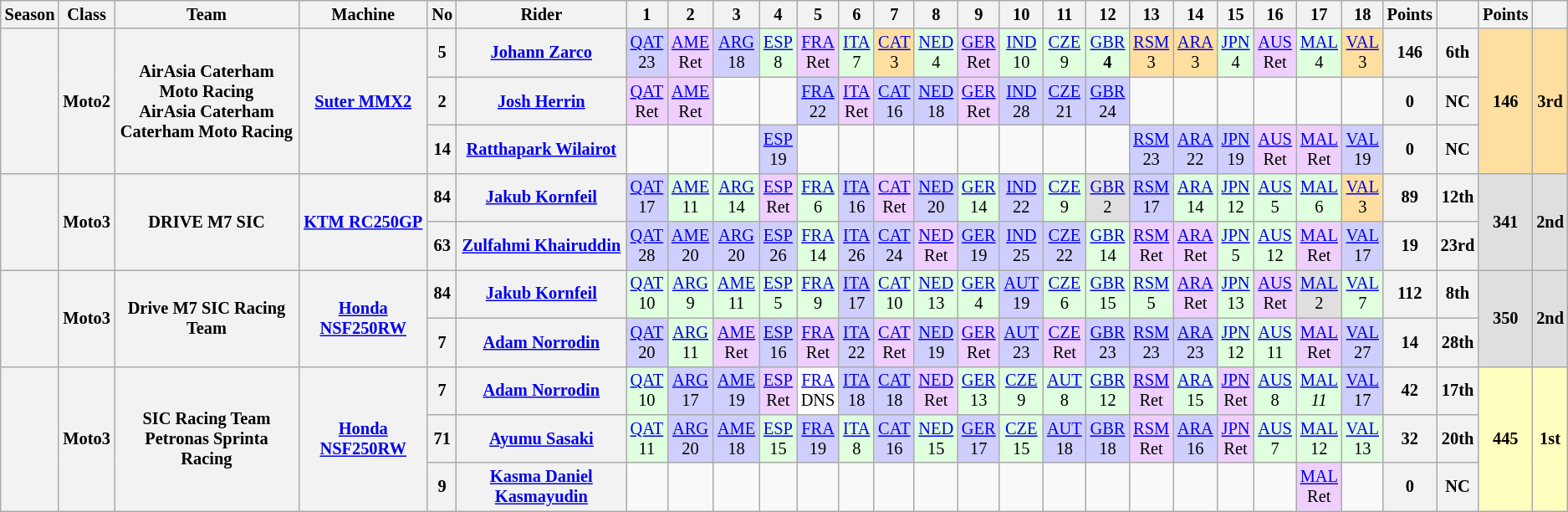<table class="wikitable" style="text-align:center; font-size:85%">
<tr>
<th>Season</th>
<th>Class</th>
<th>Team</th>
<th>Machine</th>
<th>No</th>
<th>Rider</th>
<th>1</th>
<th>2</th>
<th>3</th>
<th>4</th>
<th>5</th>
<th>6</th>
<th>7</th>
<th>8</th>
<th>9</th>
<th>10</th>
<th>11</th>
<th>12</th>
<th>13</th>
<th>14</th>
<th>15</th>
<th>16</th>
<th>17</th>
<th>18</th>
<th>Points</th>
<th></th>
<th>Points</th>
<th></th>
</tr>
<tr>
<th rowspan=3></th>
<th rowspan=3>Moto2</th>
<th rowspan=3>AirAsia Caterham Moto Racing<br>AirAsia Caterham<br>Caterham Moto Racing</th>
<th rowspan=3><a href='#'>Suter MMX2</a></th>
<th>5</th>
<th> <a href='#'>Johann Zarco</a></th>
<td style="background:#cfcfff;"><a href='#'>QAT</a><br>23</td>
<td style="background:#efcfff;"><a href='#'>AME</a><br>Ret</td>
<td style="background:#cfcfff;"><a href='#'>ARG</a><br>18</td>
<td style="background:#dfffdf;"><a href='#'>ESP</a><br>8</td>
<td style="background:#efcfff;"><a href='#'>FRA</a><br>Ret</td>
<td style="background:#dfffdf;"><a href='#'>ITA</a><br>7</td>
<td style="background:#ffdf9f;"><a href='#'>CAT</a><br>3</td>
<td style="background:#dfffdf;"><a href='#'>NED</a><br>4</td>
<td style="background:#efcfff;"><a href='#'>GER</a><br>Ret</td>
<td style="background:#dfffdf;"><a href='#'>IND</a><br>10</td>
<td style="background:#dfffdf;"><a href='#'>CZE</a><br>9</td>
<td style="background:#dfffdf;"><a href='#'>GBR</a><br><strong>4</strong></td>
<td style="background:#ffdf9f;"><a href='#'>RSM</a><br>3</td>
<td style="background:#ffdf9f;"><a href='#'>ARA</a><br>3</td>
<td style="background:#dfffdf;"><a href='#'>JPN</a><br>4</td>
<td style="background:#efcfff;"><a href='#'>AUS</a><br>Ret</td>
<td style="background:#dfffdf;"><a href='#'>MAL</a><br>4</td>
<td style="background:#ffdf9f;"><a href='#'>VAL</a><br>3</td>
<th>146</th>
<th>6th</th>
<th rowspan="3" style="background:#ffdf9f;">146</th>
<th rowspan="3" style="background:#ffdf9f;">3rd</th>
</tr>
<tr>
<th>2</th>
<th> <a href='#'>Josh Herrin</a></th>
<td style="background:#efcfff;"><a href='#'>QAT</a><br>Ret</td>
<td style="background:#efcfff;"><a href='#'>AME</a><br>Ret</td>
<td></td>
<td></td>
<td style="background:#cfcfff;"><a href='#'>FRA</a><br>22</td>
<td style="background:#efcfff;"><a href='#'>ITA</a><br> Ret</td>
<td style="background:#cfcfff;"><a href='#'>CAT</a><br>16</td>
<td style="background:#cfcfff;"><a href='#'>NED</a><br>18</td>
<td style="background:#efcfff;"><a href='#'>GER</a><br>Ret</td>
<td style="background:#cfcfff;"><a href='#'>IND</a><br>28</td>
<td style="background:#cfcfff;"><a href='#'>CZE</a><br>21</td>
<td style="background:#cfcfff;"><a href='#'>GBR</a><br>24</td>
<td></td>
<td></td>
<td></td>
<td></td>
<td></td>
<td></td>
<th>0</th>
<th>NC</th>
</tr>
<tr>
<th>14</th>
<th> <a href='#'>Ratthapark Wilairot</a></th>
<td></td>
<td></td>
<td></td>
<td style="background:#cfcfff;"><a href='#'>ESP</a><br>19</td>
<td></td>
<td></td>
<td></td>
<td></td>
<td></td>
<td></td>
<td></td>
<td></td>
<td style="background:#cfcfff;"><a href='#'>RSM</a><br>23</td>
<td style="background:#cfcfff;"><a href='#'>ARA</a><br>22</td>
<td style="background:#cfcfff;"><a href='#'>JPN</a><br>19</td>
<td style="background:#efcfff;"><a href='#'>AUS</a><br>Ret</td>
<td style="background:#efcfff;"><a href='#'>MAL</a><br>Ret</td>
<td style="background:#cfcfff;"><a href='#'>VAL</a><br>19</td>
<th>0</th>
<th>NC</th>
</tr>
<tr>
<th rowspan=2></th>
<th rowspan=2>Moto3</th>
<th rowspan=2>DRIVE M7 SIC</th>
<th rowspan=2><a href='#'>KTM RC250GP</a></th>
<th>84</th>
<th> <a href='#'>Jakub Kornfeil</a></th>
<td style="background:#cfcfff;"><a href='#'>QAT</a><br>17</td>
<td style="background:#dfffdf;"><a href='#'>AME</a><br>11</td>
<td style="background:#dfffdf;"><a href='#'>ARG</a><br>14</td>
<td style="background:#efcfff;"><a href='#'>ESP</a><br>Ret</td>
<td style="background:#dfffdf;"><a href='#'>FRA</a><br>6</td>
<td style="background:#cfcfff;"><a href='#'>ITA</a><br>16</td>
<td style="background:#efcfff;"><a href='#'>CAT</a><br>Ret</td>
<td style="background:#cfcfff;"><a href='#'>NED</a><br>20</td>
<td style="background:#dfffdf;"><a href='#'>GER</a><br>14</td>
<td style="background:#cfcfff;"><a href='#'>IND</a><br>22</td>
<td style="background:#dfffdf;"><a href='#'>CZE</a><br>9</td>
<td style="background:#dfdfdf;"><a href='#'>GBR</a><br>2</td>
<td style="background:#cfcfff;"><a href='#'>RSM</a><br>17</td>
<td style="background:#dfffdf;"><a href='#'>ARA</a><br>14</td>
<td style="background:#dfffdf;"><a href='#'>JPN</a><br>12</td>
<td style="background:#dfffdf;"><a href='#'>AUS</a><br>5</td>
<td style="background:#dfffdf;"><a href='#'>MAL</a><br>6</td>
<td style="background:#ffdf9f;"><a href='#'>VAL</a><br>3</td>
<th>89</th>
<th>12th</th>
<th rowspan="2" style="background:#dfdfdf;">341</th>
<th rowspan="2" style="background:#dfdfdf;">2nd</th>
</tr>
<tr>
<th>63</th>
<th> <a href='#'>Zulfahmi Khairuddin</a></th>
<td style="background:#cfcfff;"><a href='#'>QAT</a><br>28</td>
<td style="background:#cfcfff;"><a href='#'>AME</a><br>20</td>
<td style="background:#cfcfff;"><a href='#'>ARG</a><br>20</td>
<td style="background:#cfcfff;"><a href='#'>ESP</a><br>26</td>
<td style="background:#dfffdf;"><a href='#'>FRA</a><br>14</td>
<td style="background:#cfcfff;"><a href='#'>ITA</a><br>26</td>
<td style="background:#cfcfff;"><a href='#'>CAT</a><br>24</td>
<td style="background:#efcfff;"><a href='#'>NED</a><br>Ret</td>
<td style="background:#cfcfff;"><a href='#'>GER</a><br>19</td>
<td style="background:#cfcfff;"><a href='#'>IND</a><br>25</td>
<td style="background:#cfcfff;"><a href='#'>CZE</a><br>22</td>
<td style="background:#dfffdf;"><a href='#'>GBR</a><br>14</td>
<td style="background:#efcfff;"><a href='#'>RSM</a><br>Ret</td>
<td style="background:#efcfff;"><a href='#'>ARA</a><br>Ret</td>
<td style="background:#dfffdf;"><a href='#'>JPN</a><br>5</td>
<td style="background:#dfffdf;"><a href='#'>AUS</a><br>12</td>
<td style="background:#efcfff;"><a href='#'>MAL</a><br>Ret</td>
<td style="background:#cfcfff;"><a href='#'>VAL</a><br>17</td>
<th>19</th>
<th>23rd</th>
</tr>
<tr>
<th rowspan=2></th>
<th rowspan=2>Moto3</th>
<th rowspan=2>Drive M7 SIC Racing Team</th>
<th rowspan=2><a href='#'>Honda NSF250RW</a></th>
<th>84</th>
<th> <a href='#'>Jakub Kornfeil</a></th>
<td style="background:#dfffdf;"><a href='#'>QAT</a><br>10</td>
<td style="background:#dfffdf;"><a href='#'>ARG</a><br>9</td>
<td style="background:#dfffdf;"><a href='#'>AME</a><br>11</td>
<td style="background:#dfffdf;"><a href='#'>ESP</a><br>5</td>
<td style="background:#dfffdf;"><a href='#'>FRA</a><br>9</td>
<td style="background:#cfcfff;"><a href='#'>ITA</a><br>17</td>
<td style="background:#dfffdf;"><a href='#'>CAT</a><br>10</td>
<td style="background:#dfffdf;"><a href='#'>NED</a><br>13</td>
<td style="background:#dfffdf;"><a href='#'>GER</a><br>4</td>
<td style="background:#cfcfff;"><a href='#'>AUT</a><br>19</td>
<td style="background:#dfffdf;"><a href='#'>CZE</a><br>6</td>
<td style="background:#dfffdf;"><a href='#'>GBR</a><br>15</td>
<td style="background:#dfffdf;"><a href='#'>RSM</a><br>5</td>
<td style="background:#efcfff;"><a href='#'>ARA</a><br>Ret</td>
<td style="background:#dfffdf;"><a href='#'>JPN</a><br>13</td>
<td style="background:#efcfff;"><a href='#'>AUS</a><br>Ret</td>
<td style="background:#dfdfdf;"><a href='#'>MAL</a><br>2</td>
<td style="background:#dfffdf;"><a href='#'>VAL</a><br>7</td>
<th>112</th>
<th>8th</th>
<th rowspan="2" style="background:#dfdfdf;">350</th>
<th rowspan="2" style="background:#dfdfdf;">2nd</th>
</tr>
<tr>
<th>7</th>
<th> <a href='#'>Adam Norrodin</a></th>
<td style="background:#cfcfff;"><a href='#'>QAT</a><br>20</td>
<td style="background:#dfffdf;"><a href='#'>ARG</a><br>11</td>
<td style="background:#efcfff;"><a href='#'>AME</a><br>Ret</td>
<td style="background:#cfcfff;"><a href='#'>ESP</a><br>16</td>
<td style="background:#efcfff;"><a href='#'>FRA</a><br>Ret</td>
<td style="background:#cfcfff;"><a href='#'>ITA</a><br>22</td>
<td style="background:#efcfff;"><a href='#'>CAT</a><br>Ret</td>
<td style="background:#cfcfff;"><a href='#'>NED</a><br>19</td>
<td style="background:#efcfff;"><a href='#'>GER</a><br>Ret</td>
<td style="background:#cfcfff;"><a href='#'>AUT</a><br>23</td>
<td style="background:#efcfff;"><a href='#'>CZE</a><br>Ret</td>
<td style="background:#cfcfff;"><a href='#'>GBR</a><br>23</td>
<td style="background:#cfcfff;"><a href='#'>RSM</a><br>23</td>
<td style="background:#cfcfff;"><a href='#'>ARA</a><br>23</td>
<td style="background:#dfffdf;"><a href='#'>JPN</a><br>12</td>
<td style="background:#dfffdf;"><a href='#'>AUS</a><br>11</td>
<td style="background:#efcfff;"><a href='#'>MAL</a><br>Ret</td>
<td style="background:#cfcfff;"><a href='#'>VAL</a><br>27</td>
<th>14</th>
<th>28th</th>
</tr>
<tr>
<th rowspan=3></th>
<th rowspan=3>Moto3</th>
<th rowspan=3>SIC Racing Team<br>Petronas Sprinta Racing</th>
<th rowspan=3><a href='#'>Honda NSF250RW</a></th>
<th>7</th>
<th> <a href='#'>Adam Norrodin</a></th>
<td style="background:#dfffdf;"><a href='#'>QAT</a><br>10</td>
<td style="background:#cfcfff;"><a href='#'>ARG</a><br>17</td>
<td style="background:#cfcfff;"><a href='#'>AME</a><br>19</td>
<td style="background:#efcfff;"><a href='#'>ESP</a><br> Ret</td>
<td style="background:#ffffff;"><a href='#'>FRA</a><br> DNS</td>
<td style="background:#cfcfff;"><a href='#'>ITA</a><br>18</td>
<td style="background:#cfcfff;"><a href='#'>CAT</a><br>18</td>
<td style="background:#efcfff;"><a href='#'>NED</a><br> Ret</td>
<td style="background:#dfffdf;"><a href='#'>GER</a><br>13</td>
<td style="background:#dfffdf;"><a href='#'>CZE</a><br>9</td>
<td style="background:#dfffdf;"><a href='#'>AUT</a><br>8</td>
<td style="background:#dfffdf;"><a href='#'>GBR</a><br>12</td>
<td style="background:#efcfff;"><a href='#'>RSM</a><br> Ret</td>
<td style="background:#dfffdf;"><a href='#'>ARA</a><br>15</td>
<td style="background:#efcfff;"><a href='#'>JPN</a><br> Ret</td>
<td style="background:#dfffdf;"><a href='#'>AUS</a><br>8</td>
<td style="background:#dfffdf;"><a href='#'>MAL</a><br> <em>11</em></td>
<td style="background:#cfcfff;"><a href='#'>VAL</a><br>17</td>
<th>42</th>
<th>17th</th>
<th rowspan="3" style="background:#ffffbf;">445</th>
<th rowspan="3" style="background:#ffffbf;">1st</th>
</tr>
<tr>
<th>71</th>
<th> <a href='#'>Ayumu Sasaki</a></th>
<td style="background:#dfffdf;"><a href='#'>QAT</a><br>11</td>
<td style="background:#cfcfff;"><a href='#'>ARG</a><br>20</td>
<td style="background:#cfcfff;"><a href='#'>AME</a><br>18</td>
<td style="background:#dfffdf;"><a href='#'>ESP</a><br>15</td>
<td style="background:#cfcfff;"><a href='#'>FRA</a><br>19</td>
<td style="background:#dfffdf;"><a href='#'>ITA</a><br>8</td>
<td style="background:#cfcfff;"><a href='#'>CAT</a><br>16</td>
<td style="background:#dfffdf;"><a href='#'>NED</a><br>15</td>
<td style="background:#cfcfff;"><a href='#'>GER</a><br>17</td>
<td style="background:#dfffdf;"><a href='#'>CZE</a><br>15</td>
<td style="background:#cfcfff;"><a href='#'>AUT</a><br>18</td>
<td style="background:#cfcfff;"><a href='#'>GBR</a><br>18</td>
<td style="background:#efcfff;"><a href='#'>RSM</a><br> Ret</td>
<td style="background:#cfcfff;"><a href='#'>ARA</a><br>16</td>
<td style="background:#efcfff;"><a href='#'>JPN</a><br> Ret</td>
<td style="background:#dfffdf;"><a href='#'>AUS</a><br>7</td>
<td style="background:#dfffdf;"><a href='#'>MAL</a><br>12</td>
<td style="background:#dfffdf;"><a href='#'>VAL</a><br>13</td>
<th>32</th>
<th>20th</th>
</tr>
<tr>
<th>9</th>
<th> <a href='#'>Kasma Daniel Kasmayudin</a></th>
<td></td>
<td></td>
<td></td>
<td></td>
<td></td>
<td></td>
<td></td>
<td></td>
<td></td>
<td></td>
<td></td>
<td></td>
<td></td>
<td></td>
<td></td>
<td></td>
<td style="background:#efcfff;"><a href='#'>MAL</a><br> Ret</td>
<td></td>
<th>0</th>
<th>NC</th>
</tr>
</table>
